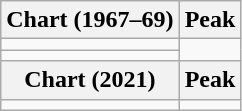<table class="wikitable sortable">
<tr>
<th scope="col">Chart (1967–69)</th>
<th scope="col">Peak</th>
</tr>
<tr>
<td></td>
</tr>
<tr>
<td></td>
</tr>
<tr>
<th scopre="col">Chart (2021)</th>
<th scope="col">Peak</th>
</tr>
<tr>
<td></td>
</tr>
</table>
